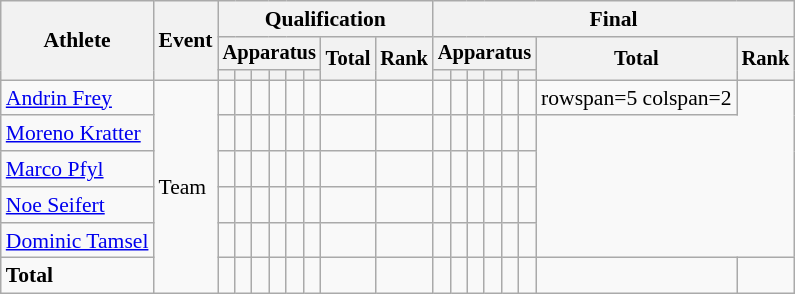<table class="wikitable" style="font-size:90%">
<tr>
<th rowspan=3>Athlete</th>
<th rowspan=3>Event</th>
<th colspan =8>Qualification</th>
<th colspan =8>Final</th>
</tr>
<tr style="font-size:95%">
<th colspan=6>Apparatus</th>
<th rowspan=2>Total</th>
<th rowspan=2>Rank</th>
<th colspan=6>Apparatus</th>
<th rowspan=2>Total</th>
<th rowspan=2>Rank</th>
</tr>
<tr style="font-size:95%">
<th></th>
<th></th>
<th></th>
<th></th>
<th></th>
<th></th>
<th></th>
<th></th>
<th></th>
<th></th>
<th></th>
<th></th>
</tr>
<tr align=center>
<td align=left><a href='#'>Andrin Frey</a></td>
<td align=left rowspan=6>Team</td>
<td></td>
<td></td>
<td></td>
<td></td>
<td></td>
<td></td>
<td></td>
<td></td>
<td></td>
<td></td>
<td></td>
<td></td>
<td></td>
<td></td>
<td>rowspan=5 colspan=2</td>
</tr>
<tr align=center>
<td align=left><a href='#'>Moreno Kratter</a></td>
<td></td>
<td></td>
<td></td>
<td></td>
<td></td>
<td></td>
<td></td>
<td></td>
<td></td>
<td></td>
<td></td>
<td></td>
<td></td>
<td></td>
</tr>
<tr align=center>
<td align=left><a href='#'>Marco Pfyl</a></td>
<td></td>
<td></td>
<td></td>
<td></td>
<td></td>
<td></td>
<td></td>
<td></td>
<td></td>
<td></td>
<td></td>
<td></td>
<td></td>
<td></td>
</tr>
<tr align=center>
<td align=left><a href='#'>Noe Seifert</a></td>
<td></td>
<td></td>
<td></td>
<td></td>
<td></td>
<td></td>
<td></td>
<td></td>
<td></td>
<td></td>
<td></td>
<td></td>
<td></td>
<td></td>
</tr>
<tr align=center>
<td align=left><a href='#'>Dominic Tamsel</a></td>
<td></td>
<td></td>
<td></td>
<td></td>
<td></td>
<td></td>
<td></td>
<td></td>
<td></td>
<td></td>
<td></td>
<td></td>
<td></td>
<td></td>
</tr>
<tr align=center>
<td align=left><strong>Total</strong></td>
<td></td>
<td></td>
<td></td>
<td></td>
<td></td>
<td></td>
<td></td>
<td></td>
<td></td>
<td></td>
<td></td>
<td></td>
<td></td>
<td></td>
<td></td>
<td></td>
</tr>
</table>
